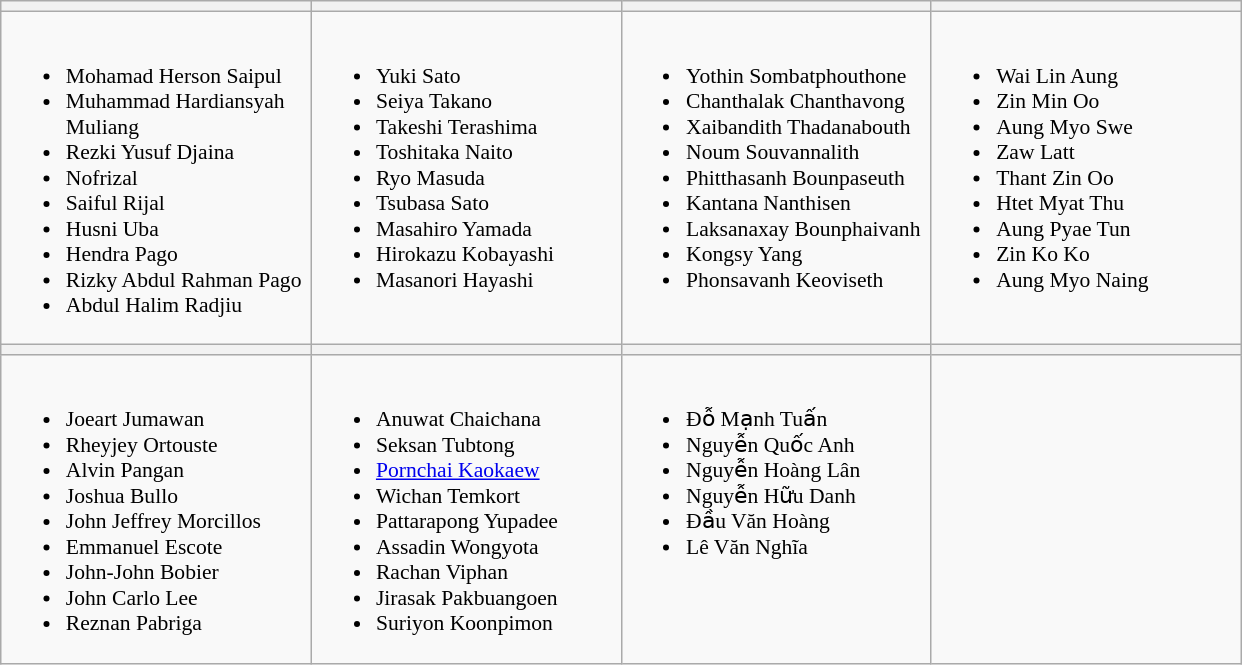<table class="wikitable" style="font-size:90%">
<tr>
<th width=200></th>
<th width=200></th>
<th width=200></th>
<th width=200></th>
</tr>
<tr>
<td valign=top><br><ul><li>Mohamad Herson Saipul</li><li>Muhammad Hardiansyah Muliang</li><li>Rezki Yusuf Djaina</li><li>Nofrizal</li><li>Saiful Rijal</li><li>Husni Uba</li><li>Hendra Pago</li><li>Rizky Abdul Rahman Pago</li><li>Abdul Halim Radjiu</li></ul></td>
<td valign=top><br><ul><li>Yuki Sato</li><li>Seiya Takano</li><li>Takeshi Terashima</li><li>Toshitaka Naito</li><li>Ryo Masuda</li><li>Tsubasa Sato</li><li>Masahiro Yamada</li><li>Hirokazu Kobayashi</li><li>Masanori Hayashi</li></ul></td>
<td valign=top><br><ul><li>Yothin Sombatphouthone</li><li>Chanthalak Chanthavong</li><li>Xaibandith Thadanabouth</li><li>Noum Souvannalith</li><li>Phitthasanh Bounpaseuth</li><li>Kantana Nanthisen</li><li>Laksanaxay Bounphaivanh</li><li>Kongsy Yang</li><li>Phonsavanh Keoviseth</li></ul></td>
<td valign=top><br><ul><li>Wai Lin Aung</li><li>Zin Min Oo</li><li>Aung Myo Swe</li><li>Zaw Latt</li><li>Thant Zin Oo</li><li>Htet Myat Thu</li><li>Aung Pyae Tun</li><li>Zin Ko Ko</li><li>Aung Myo Naing</li></ul></td>
</tr>
<tr>
<th></th>
<th></th>
<th></th>
<th></th>
</tr>
<tr>
<td valign=top><br><ul><li>Joeart Jumawan</li><li>Rheyjey Ortouste</li><li>Alvin Pangan</li><li>Joshua Bullo</li><li>John Jeffrey Morcillos</li><li>Emmanuel Escote</li><li>John-John Bobier</li><li>John Carlo Lee</li><li>Reznan Pabriga</li></ul></td>
<td valign=top><br><ul><li>Anuwat Chaichana</li><li>Seksan Tubtong</li><li><a href='#'>Pornchai Kaokaew</a></li><li>Wichan Temkort</li><li>Pattarapong Yupadee</li><li>Assadin Wongyota</li><li>Rachan Viphan</li><li>Jirasak Pakbuangoen</li><li>Suriyon Koonpimon</li></ul></td>
<td valign=top><br><ul><li>Đỗ Mạnh Tuấn</li><li>Nguyễn Quốc Anh</li><li>Nguyễn Hoàng Lân</li><li>Nguyễn Hữu Danh</li><li>Đầu Văn Hoàng</li><li>Lê Văn Nghĩa</li></ul></td>
<td valign=top></td>
</tr>
</table>
